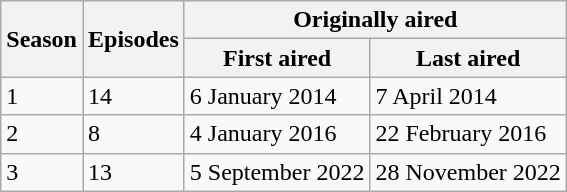<table class="wikitable">
<tr>
<th rowspan="2">Season</th>
<th rowspan="2">Episodes</th>
<th colspan="2">Originally aired</th>
</tr>
<tr>
<th>First aired</th>
<th>Last aired</th>
</tr>
<tr>
<td>1</td>
<td>14</td>
<td>6 January 2014</td>
<td>7 April 2014</td>
</tr>
<tr>
<td>2</td>
<td>8</td>
<td>4 January 2016</td>
<td>22 February 2016</td>
</tr>
<tr>
<td>3</td>
<td>13</td>
<td>5 September 2022</td>
<td>28 November 2022</td>
</tr>
</table>
